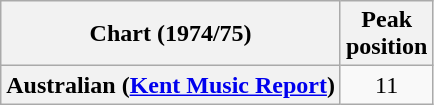<table class="wikitable plainrowheaders" style="text-align:center">
<tr>
<th>Chart (1974/75)</th>
<th>Peak<br>position</th>
</tr>
<tr>
<th scope="row">Australian (<a href='#'>Kent Music Report</a>)</th>
<td>11</td>
</tr>
</table>
